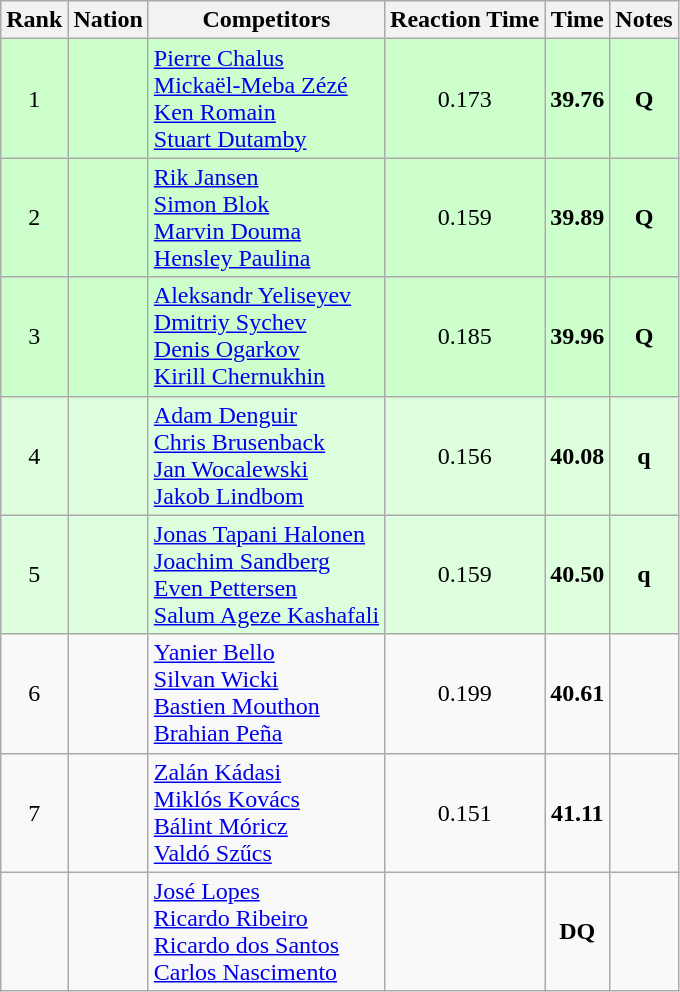<table class="wikitable sortable" style="text-align:center">
<tr>
<th>Rank</th>
<th>Nation</th>
<th>Competitors</th>
<th>Reaction Time</th>
<th>Time</th>
<th>Notes</th>
</tr>
<tr bgcolor=ccffcc>
<td>1</td>
<td align=left></td>
<td align=left><a href='#'>Pierre Chalus</a><br><a href='#'>Mickaël-Meba Zézé</a><br><a href='#'>Ken Romain</a><br><a href='#'>Stuart Dutamby</a><br></td>
<td>0.173</td>
<td><strong>39.76</strong></td>
<td><strong>Q</strong></td>
</tr>
<tr bgcolor=ccffcc>
<td>2</td>
<td align=left></td>
<td align=left><a href='#'>Rik Jansen</a><br><a href='#'>Simon Blok</a><br><a href='#'>Marvin Douma</a><br><a href='#'>Hensley Paulina</a><br></td>
<td>0.159</td>
<td><strong>39.89</strong></td>
<td><strong>Q</strong></td>
</tr>
<tr bgcolor=ccffcc>
<td>3</td>
<td align=left></td>
<td align=left><a href='#'>Aleksandr Yeliseyev</a><br><a href='#'>Dmitriy Sychev</a><br><a href='#'>Denis Ogarkov</a><br><a href='#'>Kirill Chernukhin</a><br></td>
<td>0.185</td>
<td><strong>39.96</strong></td>
<td><strong>Q</strong></td>
</tr>
<tr bgcolor=ddffdd>
<td>4</td>
<td align=left></td>
<td align=left><a href='#'>Adam Denguir</a><br><a href='#'>Chris Brusenback</a><br><a href='#'>Jan Wocalewski</a><br><a href='#'>Jakob Lindbom</a><br></td>
<td>0.156</td>
<td><strong>40.08</strong></td>
<td><strong>q</strong></td>
</tr>
<tr bgcolor=ddffdd>
<td>5</td>
<td align=left></td>
<td align=left><a href='#'>Jonas Tapani Halonen</a><br><a href='#'>Joachim Sandberg</a><br><a href='#'>Even Pettersen</a><br><a href='#'>Salum Ageze Kashafali</a><br></td>
<td>0.159</td>
<td><strong>40.50</strong></td>
<td><strong>q</strong></td>
</tr>
<tr>
<td>6</td>
<td align=left></td>
<td align=left><a href='#'>Yanier Bello</a><br><a href='#'>Silvan Wicki</a><br><a href='#'>Bastien Mouthon</a><br><a href='#'>Brahian Peña</a><br></td>
<td>0.199</td>
<td><strong>40.61</strong></td>
<td></td>
</tr>
<tr>
<td>7</td>
<td align=left></td>
<td align=left><a href='#'>Zalán Kádasi</a><br><a href='#'>Miklós Kovács</a><br><a href='#'>Bálint Móricz</a><br><a href='#'>Valdó Szűcs</a><br></td>
<td>0.151</td>
<td><strong>41.11</strong></td>
<td></td>
</tr>
<tr>
<td></td>
<td align=left></td>
<td align=left><a href='#'>José Lopes</a><br><a href='#'>Ricardo Ribeiro</a><br><a href='#'>Ricardo dos Santos</a><br><a href='#'>Carlos Nascimento</a><br></td>
<td></td>
<td><strong>DQ</strong></td>
<td></td>
</tr>
</table>
